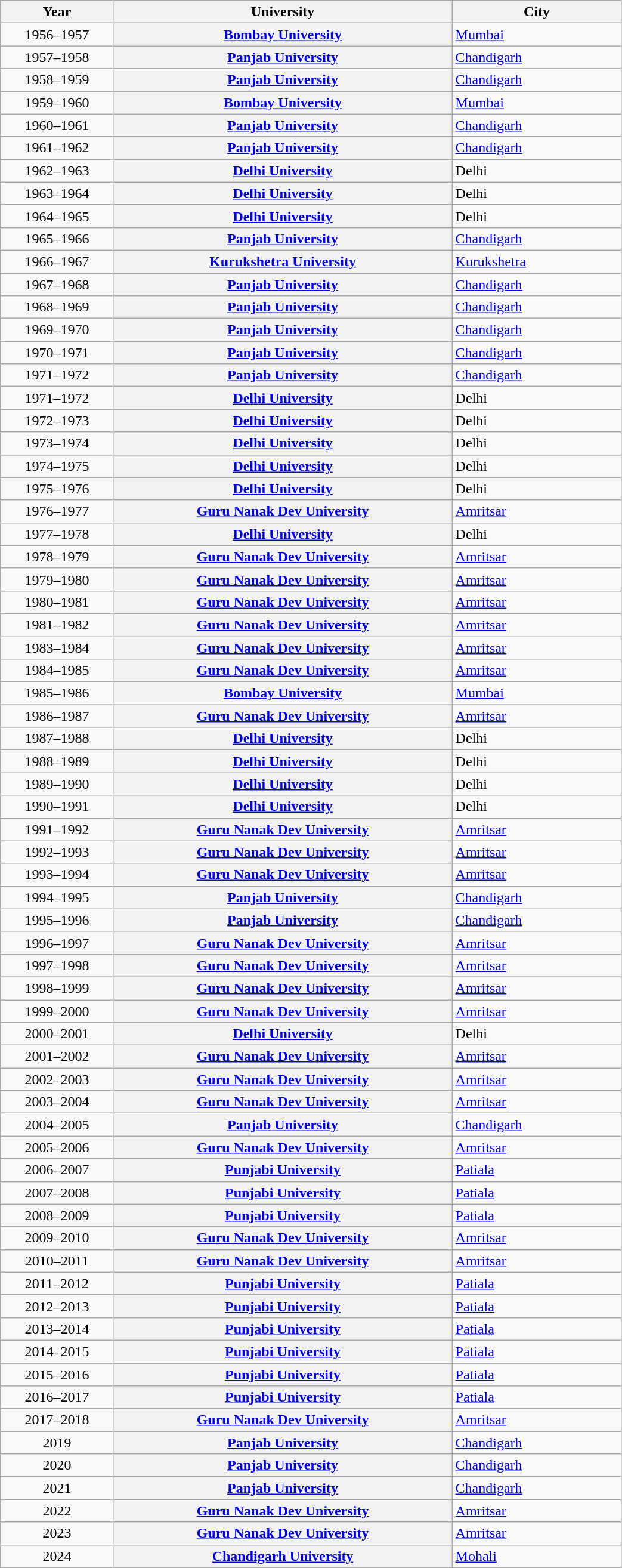<table class="wikitable plainrowheaders sortable" style="width:55%">
<tr>
<th scope="col" style="width:10%">Year</th>
<th scope="col" style="width:30%">University</th>
<th scope="col" style="width:15%">City</th>
</tr>
<tr>
<td style="text-align:center;">1956–1957</td>
<th scope="row"><a href='#'>Bombay University</a></th>
<td><a href='#'>Mumbai</a></td>
</tr>
<tr>
<td style="text-align:center;">1957–1958</td>
<th scope="row"><a href='#'>Panjab University</a></th>
<td><a href='#'>Chandigarh</a></td>
</tr>
<tr>
<td style="text-align:center;">1958–1959</td>
<th scope="row"><a href='#'>Panjab University</a></th>
<td><a href='#'>Chandigarh</a></td>
</tr>
<tr>
<td style="text-align:center;">1959–1960</td>
<th scope="row"><a href='#'>Bombay University</a></th>
<td><a href='#'>Mumbai</a></td>
</tr>
<tr>
<td style="text-align:center;">1960–1961</td>
<th scope="row"><a href='#'>Panjab University</a></th>
<td><a href='#'>Chandigarh</a></td>
</tr>
<tr>
<td style="text-align:center;">1961–1962</td>
<th scope="row"><a href='#'>Panjab University</a></th>
<td><a href='#'>Chandigarh</a></td>
</tr>
<tr>
<td style="text-align:center;">1962–1963</td>
<th scope="row"><a href='#'>Delhi University</a></th>
<td>Delhi</td>
</tr>
<tr>
<td style="text-align:center;">1963–1964</td>
<th scope="row"><a href='#'>Delhi University</a></th>
<td>Delhi</td>
</tr>
<tr>
<td style="text-align:center;">1964–1965</td>
<th scope="row"><a href='#'>Delhi University</a></th>
<td>Delhi</td>
</tr>
<tr>
<td style="text-align:center;">1965–1966</td>
<th scope="row"><a href='#'>Panjab University</a></th>
<td><a href='#'>Chandigarh</a></td>
</tr>
<tr>
<td style="text-align:center;">1966–1967</td>
<th scope="row"><a href='#'>Kurukshetra University</a></th>
<td><a href='#'>Kurukshetra</a></td>
</tr>
<tr>
<td style="text-align:center;">1967–1968</td>
<th scope="row"><a href='#'>Panjab University</a></th>
<td><a href='#'>Chandigarh</a></td>
</tr>
<tr>
<td style="text-align:center;">1968–1969</td>
<th scope="row"><a href='#'>Panjab University</a></th>
<td><a href='#'>Chandigarh</a></td>
</tr>
<tr>
<td style="text-align:center;">1969–1970</td>
<th scope="row"><a href='#'>Panjab University</a></th>
<td><a href='#'>Chandigarh</a></td>
</tr>
<tr>
<td style="text-align:center;">1970–1971</td>
<th scope="row"><a href='#'>Panjab University</a></th>
<td><a href='#'>Chandigarh</a></td>
</tr>
<tr>
<td style="text-align:center;">1971–1972</td>
<th scope="row"><a href='#'>Panjab University</a></th>
<td><a href='#'>Chandigarh</a></td>
</tr>
<tr>
<td style="text-align:center;">1971–1972</td>
<th scope="row"><a href='#'>Delhi University</a></th>
<td>Delhi</td>
</tr>
<tr>
<td style="text-align:center;">1972–1973</td>
<th scope="row"><a href='#'>Delhi University</a></th>
<td>Delhi</td>
</tr>
<tr>
<td style="text-align:center;">1973–1974</td>
<th scope="row"><a href='#'>Delhi University</a></th>
<td>Delhi</td>
</tr>
<tr>
<td style="text-align:center;">1974–1975</td>
<th scope="row"><a href='#'>Delhi University</a></th>
<td>Delhi</td>
</tr>
<tr>
<td style="text-align:center;">1975–1976</td>
<th scope="row"><a href='#'>Delhi University</a></th>
<td>Delhi</td>
</tr>
<tr>
<td style="text-align:center;">1976–1977</td>
<th scope="row"><a href='#'>Guru Nanak Dev University</a></th>
<td><a href='#'>Amritsar</a></td>
</tr>
<tr>
<td style="text-align:center;">1977–1978</td>
<th scope="row"><a href='#'>Delhi University</a></th>
<td>Delhi</td>
</tr>
<tr>
<td style="text-align:center;">1978–1979</td>
<th scope="row"><a href='#'>Guru Nanak Dev University</a></th>
<td><a href='#'>Amritsar</a></td>
</tr>
<tr>
<td style="text-align:center;">1979–1980</td>
<th scope="row"><a href='#'>Guru Nanak Dev University</a></th>
<td><a href='#'>Amritsar</a></td>
</tr>
<tr>
<td style="text-align:center;">1980–1981</td>
<th scope="row"><a href='#'>Guru Nanak Dev University</a></th>
<td><a href='#'>Amritsar</a></td>
</tr>
<tr>
<td style="text-align:center;">1981–1982</td>
<th scope="row"><a href='#'>Guru Nanak Dev University</a></th>
<td><a href='#'>Amritsar</a></td>
</tr>
<tr>
<td style="text-align:center;">1983–1984</td>
<th scope="row"><a href='#'>Guru Nanak Dev University</a></th>
<td><a href='#'>Amritsar</a></td>
</tr>
<tr>
<td style="text-align:center;">1984–1985</td>
<th scope="row"><a href='#'>Guru Nanak Dev University</a></th>
<td><a href='#'>Amritsar</a></td>
</tr>
<tr>
<td style="text-align:center;">1985–1986</td>
<th scope="row"><a href='#'>Bombay University</a></th>
<td><a href='#'>Mumbai</a></td>
</tr>
<tr>
<td style="text-align:center;">1986–1987</td>
<th scope="row"><a href='#'>Guru Nanak Dev University</a></th>
<td><a href='#'>Amritsar</a></td>
</tr>
<tr>
<td style="text-align:center;">1987–1988</td>
<th scope="row"><a href='#'>Delhi University</a></th>
<td>Delhi</td>
</tr>
<tr>
<td style="text-align:center;">1988–1989</td>
<th scope="row"><a href='#'>Delhi University</a></th>
<td>Delhi</td>
</tr>
<tr>
<td style="text-align:center;">1989–1990</td>
<th scope="row"><a href='#'>Delhi University</a></th>
<td>Delhi</td>
</tr>
<tr>
<td style="text-align:center;">1990–1991</td>
<th scope="row"><a href='#'>Delhi University</a></th>
<td>Delhi</td>
</tr>
<tr>
<td style="text-align:center;">1991–1992</td>
<th scope="row"><a href='#'>Guru Nanak Dev University</a></th>
<td><a href='#'>Amritsar</a></td>
</tr>
<tr>
<td style="text-align:center;">1992–1993</td>
<th scope="row"><a href='#'>Guru Nanak Dev University</a></th>
<td><a href='#'>Amritsar</a></td>
</tr>
<tr>
<td style="text-align:center;">1993–1994</td>
<th scope="row"><a href='#'>Guru Nanak Dev University</a></th>
<td><a href='#'>Amritsar</a></td>
</tr>
<tr>
<td style="text-align:center;">1994–1995</td>
<th scope="row"><a href='#'>Panjab University</a></th>
<td><a href='#'>Chandigarh</a></td>
</tr>
<tr>
<td style="text-align:center;">1995–1996</td>
<th scope="row"><a href='#'>Panjab University</a></th>
<td><a href='#'>Chandigarh</a></td>
</tr>
<tr>
<td style="text-align:center;">1996–1997</td>
<th scope="row"><a href='#'>Guru Nanak Dev University</a></th>
<td><a href='#'>Amritsar</a></td>
</tr>
<tr>
<td style="text-align:center;">1997–1998</td>
<th scope="row"><a href='#'>Guru Nanak Dev University</a></th>
<td><a href='#'>Amritsar</a></td>
</tr>
<tr>
<td style="text-align:center;">1998–1999</td>
<th scope="row"><a href='#'>Guru Nanak Dev University</a></th>
<td><a href='#'>Amritsar</a></td>
</tr>
<tr>
<td style="text-align:center;">1999–2000</td>
<th scope="row"><a href='#'>Guru Nanak Dev University</a></th>
<td><a href='#'>Amritsar</a></td>
</tr>
<tr>
<td style="text-align:center;">2000–2001</td>
<th scope="row"><a href='#'>Delhi University</a></th>
<td>Delhi</td>
</tr>
<tr>
<td style="text-align:center;">2001–2002</td>
<th scope="row"><a href='#'>Guru Nanak Dev University</a></th>
<td><a href='#'>Amritsar</a></td>
</tr>
<tr>
<td style="text-align:center;">2002–2003</td>
<th scope="row"><a href='#'>Guru Nanak Dev University</a></th>
<td><a href='#'>Amritsar</a></td>
</tr>
<tr>
<td style="text-align:center;">2003–2004</td>
<th scope="row"><a href='#'>Guru Nanak Dev University</a></th>
<td><a href='#'>Amritsar</a></td>
</tr>
<tr>
<td style="text-align:center;">2004–2005</td>
<th scope="row"><a href='#'>Panjab University</a></th>
<td><a href='#'>Chandigarh</a></td>
</tr>
<tr>
<td style="text-align:center;">2005–2006</td>
<th scope="row"><a href='#'>Guru Nanak Dev University</a></th>
<td><a href='#'>Amritsar</a></td>
</tr>
<tr>
<td style="text-align:center;">2006–2007</td>
<th scope="row"><a href='#'>Punjabi University</a></th>
<td><a href='#'>Patiala</a></td>
</tr>
<tr>
<td style="text-align:center;">2007–2008</td>
<th scope="row"><a href='#'>Punjabi University</a></th>
<td><a href='#'>Patiala</a></td>
</tr>
<tr>
<td style="text-align:center;">2008–2009</td>
<th scope="row"><a href='#'>Punjabi University</a></th>
<td><a href='#'>Patiala</a></td>
</tr>
<tr>
<td style="text-align:center;">2009–2010</td>
<th scope="row"><a href='#'>Guru Nanak Dev University</a></th>
<td><a href='#'>Amritsar</a></td>
</tr>
<tr>
<td style="text-align:center;">2010–2011</td>
<th scope="row"><a href='#'>Guru Nanak Dev University</a></th>
<td><a href='#'>Amritsar</a></td>
</tr>
<tr>
<td style="text-align:center;">2011–2012</td>
<th scope="row"><a href='#'>Punjabi University</a></th>
<td><a href='#'>Patiala</a></td>
</tr>
<tr>
<td style="text-align:center;">2012–2013</td>
<th scope="row"><a href='#'>Punjabi University</a></th>
<td><a href='#'>Patiala</a></td>
</tr>
<tr>
<td style="text-align:center;">2013–2014</td>
<th scope="row"><a href='#'>Punjabi University</a></th>
<td><a href='#'>Patiala</a></td>
</tr>
<tr>
<td style="text-align:center;">2014–2015</td>
<th scope="row"><a href='#'>Punjabi University</a></th>
<td><a href='#'>Patiala</a></td>
</tr>
<tr>
<td style="text-align:center;">2015–2016</td>
<th scope="row"><a href='#'>Punjabi University</a></th>
<td><a href='#'>Patiala</a></td>
</tr>
<tr>
<td style="text-align:center;">2016–2017</td>
<th scope="row"><a href='#'>Punjabi University</a></th>
<td><a href='#'>Patiala</a></td>
</tr>
<tr>
<td style="text-align:center;">2017–2018</td>
<th scope="row"><a href='#'>Guru Nanak Dev University</a></th>
<td><a href='#'>Amritsar</a></td>
</tr>
<tr>
<td style="text-align:center;">2019</td>
<th scope="row"><a href='#'>Panjab University</a></th>
<td><a href='#'>Chandigarh</a></td>
</tr>
<tr>
<td style="text-align:center;">2020</td>
<th scope="row"><a href='#'>Panjab University</a></th>
<td><a href='#'>Chandigarh</a></td>
</tr>
<tr>
<td style="text-align:center;">2021</td>
<th scope="row"><a href='#'>Panjab University</a></th>
<td><a href='#'>Chandigarh</a></td>
</tr>
<tr>
<td style="text-align:center;">2022</td>
<th scope="row"><a href='#'>Guru Nanak Dev University</a></th>
<td><a href='#'>Amritsar</a></td>
</tr>
<tr>
<td style="text-align:center;">2023</td>
<th scope="row"><a href='#'>Guru Nanak Dev University</a></th>
<td><a href='#'>Amritsar</a></td>
</tr>
<tr>
<td style="text-align:center;">2024</td>
<th scope="row"><a href='#'>Chandigarh University</a></th>
<td><a href='#'>Mohali</a></td>
</tr>
</table>
